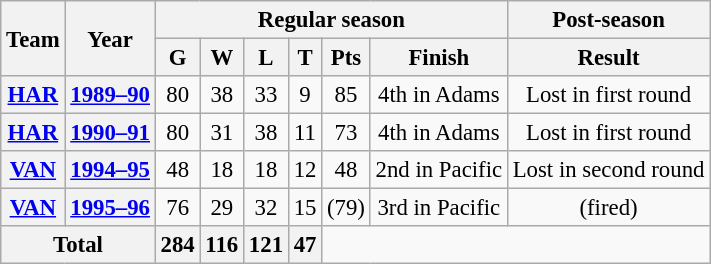<table class="wikitable" style="font-size: 95%; text-align:center;">
<tr>
<th rowspan="2">Team</th>
<th rowspan="2">Year</th>
<th colspan="6">Regular season</th>
<th colspan="1">Post-season</th>
</tr>
<tr>
<th>G</th>
<th>W</th>
<th>L</th>
<th>T</th>
<th>Pts</th>
<th>Finish</th>
<th>Result</th>
</tr>
<tr>
<th><a href='#'>HAR</a></th>
<th><a href='#'>1989–90</a></th>
<td>80</td>
<td>38</td>
<td>33</td>
<td>9</td>
<td>85</td>
<td>4th in Adams</td>
<td>Lost in first round</td>
</tr>
<tr>
<th><a href='#'>HAR</a></th>
<th><a href='#'>1990–91</a></th>
<td>80</td>
<td>31</td>
<td>38</td>
<td>11</td>
<td>73</td>
<td>4th in Adams</td>
<td>Lost in first round</td>
</tr>
<tr>
<th><a href='#'>VAN</a></th>
<th><a href='#'>1994–95</a></th>
<td>48</td>
<td>18</td>
<td>18</td>
<td>12</td>
<td>48</td>
<td>2nd in Pacific</td>
<td>Lost in second round</td>
</tr>
<tr>
<th><a href='#'>VAN</a></th>
<th><a href='#'>1995–96</a></th>
<td>76</td>
<td>29</td>
<td>32</td>
<td>15</td>
<td>(79)</td>
<td>3rd in Pacific</td>
<td>(fired)</td>
</tr>
<tr>
<th colspan="2">Total</th>
<th>284</th>
<th>116</th>
<th>121</th>
<th>47</th>
</tr>
</table>
